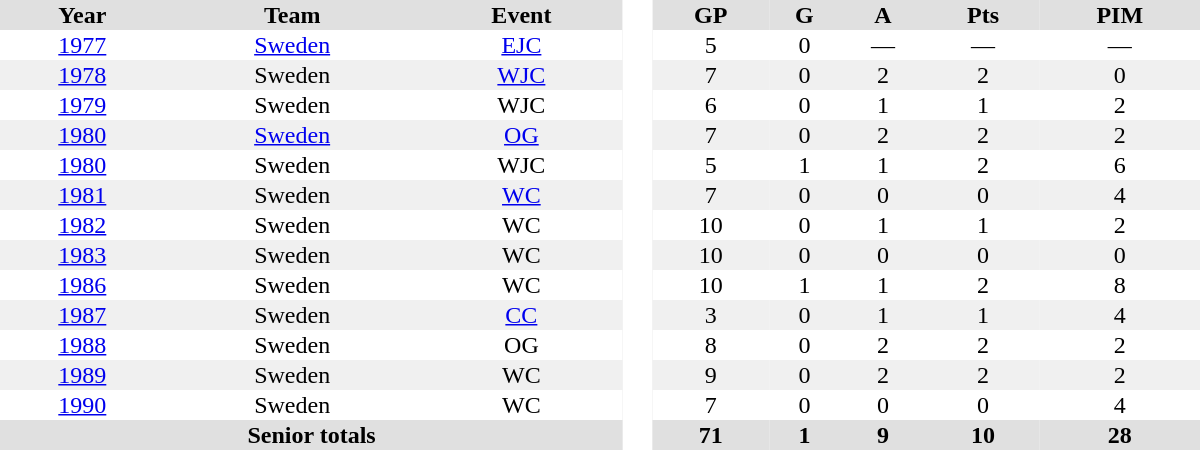<table border="0" cellpadding="1" cellspacing="0" style="text-align:center; width:50em">
<tr ALIGN="center" bgcolor="#e0e0e0">
<th>Year</th>
<th>Team</th>
<th>Event</th>
<th rowspan="99" bgcolor="#ffffff"> </th>
<th>GP</th>
<th>G</th>
<th>A</th>
<th>Pts</th>
<th>PIM</th>
</tr>
<tr>
<td><a href='#'>1977</a></td>
<td><a href='#'>Sweden</a></td>
<td><a href='#'>EJC</a></td>
<td>5</td>
<td>0</td>
<td>—</td>
<td>—</td>
<td>—</td>
</tr>
<tr bgcolor="#f0f0f0">
<td><a href='#'>1978</a></td>
<td>Sweden</td>
<td><a href='#'>WJC</a></td>
<td>7</td>
<td>0</td>
<td>2</td>
<td>2</td>
<td>0</td>
</tr>
<tr>
<td><a href='#'>1979</a></td>
<td>Sweden</td>
<td>WJC</td>
<td>6</td>
<td>0</td>
<td>1</td>
<td>1</td>
<td>2</td>
</tr>
<tr bgcolor="#f0f0f0">
<td><a href='#'>1980</a></td>
<td><a href='#'>Sweden</a></td>
<td><a href='#'>OG</a></td>
<td>7</td>
<td>0</td>
<td>2</td>
<td>2</td>
<td>2</td>
</tr>
<tr>
<td><a href='#'>1980</a></td>
<td>Sweden</td>
<td>WJC</td>
<td>5</td>
<td>1</td>
<td>1</td>
<td>2</td>
<td>6</td>
</tr>
<tr bgcolor="#f0f0f0">
<td><a href='#'>1981</a></td>
<td>Sweden</td>
<td><a href='#'>WC</a></td>
<td>7</td>
<td>0</td>
<td>0</td>
<td>0</td>
<td>4</td>
</tr>
<tr>
<td><a href='#'>1982</a></td>
<td>Sweden</td>
<td>WC</td>
<td>10</td>
<td>0</td>
<td>1</td>
<td>1</td>
<td>2</td>
</tr>
<tr bgcolor="#f0f0f0">
<td><a href='#'>1983</a></td>
<td>Sweden</td>
<td>WC</td>
<td>10</td>
<td>0</td>
<td>0</td>
<td>0</td>
<td>0</td>
</tr>
<tr>
<td><a href='#'>1986</a></td>
<td>Sweden</td>
<td>WC</td>
<td>10</td>
<td>1</td>
<td>1</td>
<td>2</td>
<td>8</td>
</tr>
<tr bgcolor="#f0f0f0">
<td><a href='#'>1987</a></td>
<td>Sweden</td>
<td><a href='#'>CC</a></td>
<td>3</td>
<td>0</td>
<td>1</td>
<td>1</td>
<td>4</td>
</tr>
<tr>
<td><a href='#'>1988</a></td>
<td>Sweden</td>
<td>OG</td>
<td>8</td>
<td>0</td>
<td>2</td>
<td>2</td>
<td>2</td>
</tr>
<tr bgcolor="#f0f0f0">
<td><a href='#'>1989</a></td>
<td>Sweden</td>
<td>WC</td>
<td>9</td>
<td>0</td>
<td>2</td>
<td>2</td>
<td>2</td>
</tr>
<tr>
<td><a href='#'>1990</a></td>
<td>Sweden</td>
<td>WC</td>
<td>7</td>
<td>0</td>
<td>0</td>
<td>0</td>
<td>4</td>
</tr>
<tr bgcolor="#e0e0e0">
<th colspan=3>Senior totals</th>
<th>71</th>
<th>1</th>
<th>9</th>
<th>10</th>
<th>28</th>
</tr>
</table>
